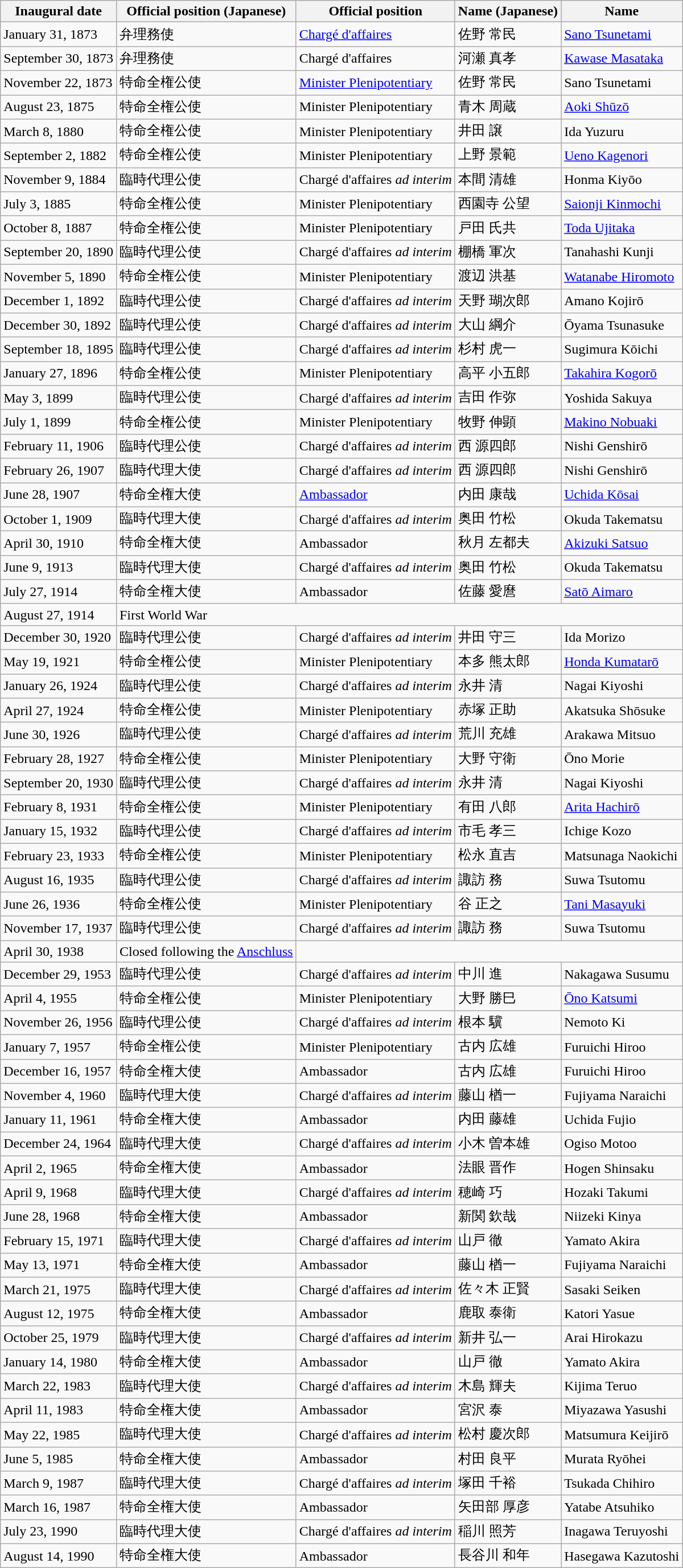<table class="wikitable">
<tr>
<th>Inaugural date</th>
<th>Official position (Japanese)</th>
<th>Official position</th>
<th>Name (Japanese)</th>
<th>Name</th>
</tr>
<tr>
<td>January 31, 1873</td>
<td>弁理務使</td>
<td><a href='#'>Chargé d'affaires</a></td>
<td>佐野 常民</td>
<td><a href='#'>Sano Tsunetami</a></td>
</tr>
<tr>
<td>September 30, 1873</td>
<td>弁理務使</td>
<td>Chargé d'affaires</td>
<td>河瀬 真孝</td>
<td><a href='#'>Kawase Masataka</a></td>
</tr>
<tr>
<td>November 22, 1873</td>
<td>特命全権公使</td>
<td><a href='#'>Minister Plenipotentiary</a></td>
<td>佐野 常民</td>
<td>Sano Tsunetami</td>
</tr>
<tr>
<td>August 23, 1875</td>
<td>特命全権公使</td>
<td>Minister Plenipotentiary</td>
<td>青木 周蔵</td>
<td><a href='#'>Aoki Shūzō</a></td>
</tr>
<tr>
<td>March 8, 1880</td>
<td>特命全権公使</td>
<td>Minister Plenipotentiary</td>
<td>井田 譲</td>
<td>Ida Yuzuru</td>
</tr>
<tr>
<td>September 2, 1882</td>
<td>特命全権公使</td>
<td>Minister Plenipotentiary</td>
<td>上野 景範</td>
<td><a href='#'>Ueno Kagenori</a></td>
</tr>
<tr>
<td>November 9, 1884</td>
<td>臨時代理公使</td>
<td>Chargé d'affaires <em>ad interim</em></td>
<td>本間 清雄</td>
<td>Honma Kiyōo</td>
</tr>
<tr>
<td>July 3, 1885</td>
<td>特命全権公使</td>
<td>Minister Plenipotentiary</td>
<td>西園寺 公望</td>
<td><a href='#'>Saionji Kinmochi</a></td>
</tr>
<tr>
<td>October 8, 1887</td>
<td>特命全権公使</td>
<td>Minister Plenipotentiary</td>
<td>戸田 氏共</td>
<td><a href='#'>Toda Ujitaka</a></td>
</tr>
<tr>
<td>September 20, 1890</td>
<td>臨時代理公使</td>
<td>Chargé d'affaires <em>ad interim</em></td>
<td>棚橋 軍次</td>
<td>Tanahashi Kunji</td>
</tr>
<tr>
<td>November 5, 1890</td>
<td>特命全権公使</td>
<td>Minister Plenipotentiary</td>
<td>渡辺 洪基</td>
<td><a href='#'>Watanabe Hiromoto</a></td>
</tr>
<tr>
<td>December 1, 1892</td>
<td>臨時代理公使</td>
<td>Chargé d'affaires <em>ad interim</em></td>
<td>天野 瑚次郎</td>
<td>Amano Kojirō</td>
</tr>
<tr>
<td>December 30, 1892</td>
<td>臨時代理公使</td>
<td>Chargé d'affaires <em>ad interim</em></td>
<td>大山 綱介</td>
<td>Ōyama Tsunasuke</td>
</tr>
<tr>
<td>September 18, 1895</td>
<td>臨時代理公使</td>
<td>Chargé d'affaires <em>ad interim</em></td>
<td>杉村 虎一</td>
<td>Sugimura Kōichi</td>
</tr>
<tr>
<td>January 27, 1896</td>
<td>特命全権公使</td>
<td>Minister Plenipotentiary</td>
<td>高平 小五郎</td>
<td><a href='#'>Takahira Kogorō</a></td>
</tr>
<tr>
<td>May 3, 1899</td>
<td>臨時代理公使</td>
<td>Chargé d'affaires <em>ad interim</em></td>
<td>吉田 作弥</td>
<td>Yoshida Sakuya</td>
</tr>
<tr>
<td>July 1, 1899</td>
<td>特命全権公使</td>
<td>Minister Plenipotentiary</td>
<td>牧野 伸顕</td>
<td><a href='#'>Makino Nobuaki</a></td>
</tr>
<tr>
<td>February 11, 1906</td>
<td>臨時代理公使</td>
<td>Chargé d'affaires <em>ad interim</em></td>
<td>西 源四郎</td>
<td>Nishi Genshirō</td>
</tr>
<tr>
<td>February 26, 1907</td>
<td>臨時代理大使</td>
<td>Chargé d'affaires <em>ad interim</em></td>
<td>西 源四郎</td>
<td>Nishi Genshirō</td>
</tr>
<tr>
<td>June 28, 1907</td>
<td>特命全権大使</td>
<td><a href='#'>Ambassador</a></td>
<td>内田 康哉</td>
<td><a href='#'>Uchida Kōsai</a></td>
</tr>
<tr>
<td>October 1, 1909</td>
<td>臨時代理大使</td>
<td>Chargé d'affaires <em>ad interim</em></td>
<td>奥田 竹松</td>
<td>Okuda Takematsu</td>
</tr>
<tr>
<td>April 30, 1910</td>
<td>特命全権大使</td>
<td>Ambassador</td>
<td>秋月 左都夫</td>
<td><a href='#'>Akizuki Satsuo</a></td>
</tr>
<tr>
<td>June 9, 1913</td>
<td>臨時代理大使</td>
<td>Chargé d'affaires <em>ad interim</em></td>
<td>奥田 竹松</td>
<td>Okuda Takematsu</td>
</tr>
<tr>
<td>July 27, 1914</td>
<td>特命全権大使</td>
<td>Ambassador</td>
<td>佐藤 愛麿</td>
<td><a href='#'>Satō Aimaro</a></td>
</tr>
<tr>
<td>August 27, 1914</td>
<td colspan=4>First World War</td>
</tr>
<tr>
<td>December 30, 1920</td>
<td>臨時代理公使</td>
<td>Chargé d'affaires <em>ad interim</em></td>
<td>井田 守三</td>
<td>Ida Morizo</td>
</tr>
<tr>
<td>May 19, 1921</td>
<td>特命全権公使</td>
<td>Minister Plenipotentiary</td>
<td>本多 熊太郎</td>
<td><a href='#'>Honda Kumatarō</a></td>
</tr>
<tr>
<td>January 26, 1924</td>
<td>臨時代理公使</td>
<td>Chargé d'affaires <em>ad interim</em></td>
<td>永井 清</td>
<td>Nagai Kiyoshi</td>
</tr>
<tr>
<td>April 27, 1924</td>
<td>特命全権公使</td>
<td>Minister Plenipotentiary</td>
<td>赤塚 正助</td>
<td>Akatsuka Shōsuke</td>
</tr>
<tr>
<td>June 30, 1926</td>
<td>臨時代理公使</td>
<td>Chargé d'affaires <em>ad interim</em></td>
<td>荒川 充雄</td>
<td>Arakawa Mitsuo</td>
</tr>
<tr>
<td>February 28, 1927</td>
<td>特命全権公使</td>
<td>Minister Plenipotentiary</td>
<td>大野 守衛</td>
<td>Ōno Morie</td>
</tr>
<tr>
<td>September 20, 1930</td>
<td>臨時代理公使</td>
<td>Chargé d'affaires <em>ad interim</em></td>
<td>永井 清</td>
<td>Nagai Kiyoshi</td>
</tr>
<tr>
<td>February 8, 1931</td>
<td>特命全権公使</td>
<td>Minister Plenipotentiary</td>
<td>有田 八郎</td>
<td><a href='#'>Arita Hachirō</a></td>
</tr>
<tr>
<td>January 15, 1932</td>
<td>臨時代理公使</td>
<td>Chargé d'affaires <em>ad interim</em></td>
<td>市毛 孝三</td>
<td>Ichige Kozo</td>
</tr>
<tr>
<td>February 23, 1933</td>
<td>特命全権公使</td>
<td>Minister Plenipotentiary</td>
<td>松永 直吉</td>
<td>Matsunaga Naokichi</td>
</tr>
<tr>
<td>August 16, 1935</td>
<td>臨時代理公使</td>
<td>Chargé d'affaires <em>ad interim</em></td>
<td>諏訪 務</td>
<td>Suwa Tsutomu</td>
</tr>
<tr>
<td>June 26, 1936</td>
<td>特命全権公使</td>
<td>Minister Plenipotentiary</td>
<td>谷 正之</td>
<td><a href='#'>Tani Masayuki</a></td>
</tr>
<tr>
<td>November 17, 1937</td>
<td>臨時代理公使</td>
<td>Chargé d'affaires <em>ad interim</em></td>
<td>諏訪 務</td>
<td>Suwa Tsutomu</td>
</tr>
<tr>
<td>April 30, 1938</td>
<td>Closed following the <a href='#'>Anschluss</a></td>
</tr>
<tr>
<td>December 29, 1953</td>
<td>臨時代理公使</td>
<td>Chargé d'affaires <em>ad interim</em></td>
<td>中川 進</td>
<td>Nakagawa Susumu</td>
</tr>
<tr>
<td>April 4, 1955</td>
<td>特命全権公使</td>
<td>Minister Plenipotentiary</td>
<td>大野 勝巳</td>
<td><a href='#'>Ōno Katsumi</a></td>
</tr>
<tr>
<td>November 26, 1956</td>
<td>臨時代理公使</td>
<td>Chargé d'affaires <em>ad interim</em></td>
<td>根本 驥</td>
<td>Nemoto Ki</td>
</tr>
<tr>
<td>January 7, 1957</td>
<td>特命全権公使</td>
<td>Minister Plenipotentiary</td>
<td>古内 広雄</td>
<td>Furuichi Hiroo</td>
</tr>
<tr>
<td>December 16, 1957</td>
<td>特命全権大使</td>
<td>Ambassador</td>
<td>古内 広雄</td>
<td>Furuichi Hiroo</td>
</tr>
<tr>
<td>November 4, 1960</td>
<td>臨時代理大使</td>
<td>Chargé d'affaires <em>ad interim</em></td>
<td>藤山 楢一</td>
<td>Fujiyama Naraichi</td>
</tr>
<tr>
<td>January 11, 1961</td>
<td>特命全権大使</td>
<td>Ambassador</td>
<td>内田 藤雄</td>
<td>Uchida Fujio</td>
</tr>
<tr>
<td>December 24, 1964</td>
<td>臨時代理大使</td>
<td>Chargé d'affaires <em>ad interim</em></td>
<td>小木 曽本雄</td>
<td>Ogiso Motoo</td>
</tr>
<tr>
<td>April 2, 1965</td>
<td>特命全権大使</td>
<td>Ambassador</td>
<td>法眼 晋作</td>
<td>Hogen Shinsaku</td>
</tr>
<tr>
<td>April 9, 1968</td>
<td>臨時代理大使</td>
<td>Chargé d'affaires <em>ad interim</em></td>
<td>穂崎 巧</td>
<td>Hozaki Takumi</td>
</tr>
<tr>
<td>June 28, 1968</td>
<td>特命全権大使</td>
<td>Ambassador</td>
<td>新関 欽哉</td>
<td>Niizeki Kinya</td>
</tr>
<tr>
<td>February 15, 1971</td>
<td>臨時代理大使</td>
<td>Chargé d'affaires <em>ad interim</em></td>
<td>山戸 徹</td>
<td>Yamato Akira</td>
</tr>
<tr>
<td>May 13, 1971</td>
<td>特命全権大使</td>
<td>Ambassador</td>
<td>藤山 楢一</td>
<td>Fujiyama Naraichi</td>
</tr>
<tr>
<td>March 21, 1975</td>
<td>臨時代理大使</td>
<td>Chargé d'affaires <em>ad interim</em></td>
<td>佐々木 正賢</td>
<td>Sasaki Seiken</td>
</tr>
<tr>
<td>August 12, 1975</td>
<td>特命全権大使</td>
<td>Ambassador</td>
<td>鹿取 泰衛</td>
<td>Katori Yasue</td>
</tr>
<tr>
<td>October 25, 1979</td>
<td>臨時代理大使</td>
<td>Chargé d'affaires <em>ad interim</em></td>
<td>新井 弘一</td>
<td>Arai Hirokazu</td>
</tr>
<tr>
<td>January 14, 1980</td>
<td>特命全権大使</td>
<td>Ambassador</td>
<td>山戸 徹</td>
<td>Yamato Akira</td>
</tr>
<tr>
<td>March 22, 1983</td>
<td>臨時代理大使</td>
<td>Chargé d'affaires <em>ad interim</em></td>
<td>木島 輝夫</td>
<td>Kijima Teruo</td>
</tr>
<tr>
<td>April 11, 1983</td>
<td>特命全権大使</td>
<td>Ambassador</td>
<td>宮沢 泰</td>
<td>Miyazawa Yasushi</td>
</tr>
<tr>
<td>May 22, 1985</td>
<td>臨時代理大使</td>
<td>Chargé d'affaires <em>ad interim</em></td>
<td>松村 慶次郎</td>
<td>Matsumura Keijirō</td>
</tr>
<tr>
<td>June 5, 1985</td>
<td>特命全権大使</td>
<td>Ambassador</td>
<td>村田 良平</td>
<td>Murata Ryōhei</td>
</tr>
<tr>
<td>March 9, 1987</td>
<td>臨時代理大使</td>
<td>Chargé d'affaires <em>ad interim</em></td>
<td>塚田 千裕</td>
<td>Tsukada Chihiro</td>
</tr>
<tr>
<td>March 16, 1987</td>
<td>特命全権大使</td>
<td>Ambassador</td>
<td>矢田部 厚彦</td>
<td>Yatabe Atsuhiko</td>
</tr>
<tr>
<td>July 23, 1990</td>
<td>臨時代理大使</td>
<td>Chargé d'affaires <em>ad interim</em></td>
<td>稲川 照芳</td>
<td>Inagawa Teruyoshi</td>
</tr>
<tr>
<td>August 14, 1990</td>
<td>特命全権大使</td>
<td>Ambassador</td>
<td>長谷川 和年</td>
<td>Hasegawa Kazutoshi</td>
</tr>
</table>
